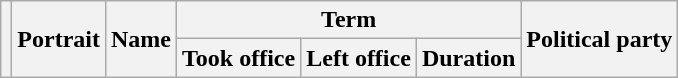<table class="wikitable" style="text-align:center">
<tr>
<th rowspan=2></th>
<th rowspan=2>Portrait</th>
<th rowspan=2>Name<br></th>
<th colspan=3>Term</th>
<th rowspan=2>Political party</th>
</tr>
<tr>
<th>Took office</th>
<th>Left office</th>
<th>Duration<br>


</th>
</tr>
</table>
